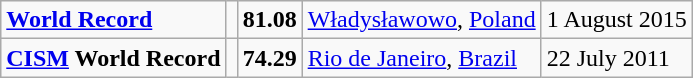<table class="wikitable">
<tr>
<td><strong><a href='#'>World Record</a></strong></td>
<td></td>
<td><strong>81.08</strong></td>
<td><a href='#'>Władysławowo</a>, <a href='#'>Poland</a></td>
<td>1 August 2015</td>
</tr>
<tr>
<td><strong><a href='#'>CISM</a> World Record</strong></td>
<td></td>
<td><strong>74.29</strong></td>
<td><a href='#'>Rio de Janeiro</a>, <a href='#'>Brazil</a></td>
<td>22 July 2011</td>
</tr>
</table>
